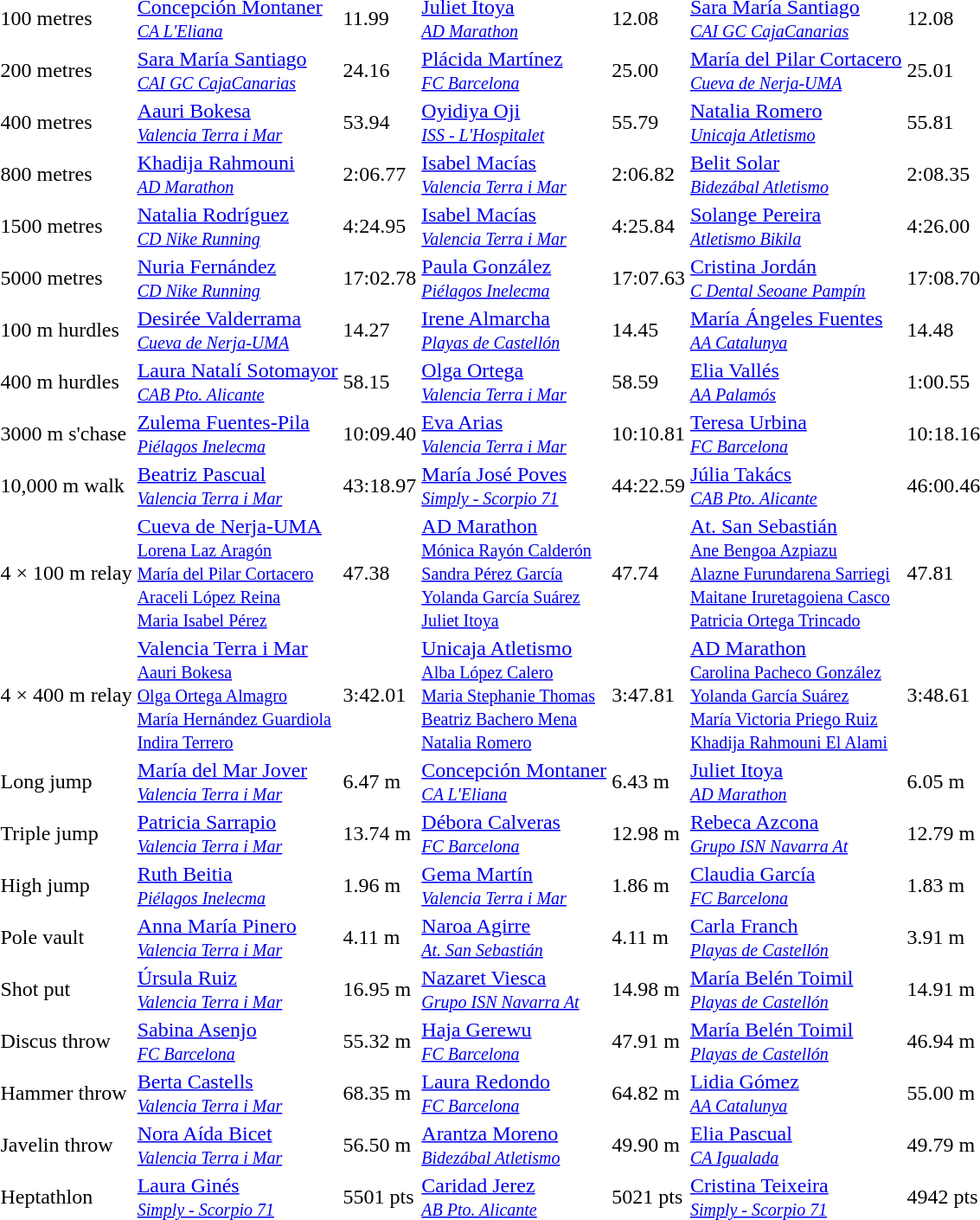<table>
<tr>
<td>100 metres</td>
<td><a href='#'>Concepción Montaner</a><br><small><em><a href='#'>CA L'Eliana</a></em></small></td>
<td>11.99</td>
<td><a href='#'>Juliet Itoya</a><br><small><em><a href='#'>AD Marathon</a></em></small></td>
<td>12.08</td>
<td><a href='#'>Sara María Santiago</a><br><small><em><a href='#'>CAI GC CajaCanarias</a></em></small></td>
<td>12.08</td>
</tr>
<tr>
<td>200 metres</td>
<td><a href='#'>Sara María Santiago</a><br><small><em><a href='#'>CAI GC CajaCanarias</a></em></small></td>
<td>24.16</td>
<td><a href='#'>Plácida Martínez</a><br><small><em><a href='#'>FC Barcelona</a></em></small></td>
<td>25.00</td>
<td><a href='#'>María del Pilar Cortacero</a><br><small><em><a href='#'>Cueva de Nerja-UMA</a></em></small></td>
<td>25.01</td>
</tr>
<tr>
<td>400 metres</td>
<td><a href='#'>Aauri Bokesa</a><br><small><em><a href='#'>Valencia Terra i Mar</a></em></small></td>
<td>53.94</td>
<td><a href='#'>Oyidiya Oji</a><br><small><em><a href='#'>ISS - L'Hospitalet</a></em></small></td>
<td>55.79</td>
<td><a href='#'>Natalia Romero</a><br><small><em><a href='#'>Unicaja Atletismo</a></em></small></td>
<td>55.81</td>
</tr>
<tr>
<td>800 metres</td>
<td><a href='#'>Khadija Rahmouni</a><br><small><em><a href='#'>AD Marathon</a></em></small></td>
<td>2:06.77</td>
<td><a href='#'>Isabel Macías</a><br><small><em><a href='#'>Valencia Terra i Mar</a></em></small></td>
<td>2:06.82</td>
<td><a href='#'>Belit Solar</a><br><small><em><a href='#'>Bidezábal Atletismo</a></em></small></td>
<td>2:08.35</td>
</tr>
<tr>
<td>1500 metres</td>
<td><a href='#'>Natalia Rodríguez</a><br><small><em><a href='#'>CD Nike Running</a></em></small></td>
<td>4:24.95</td>
<td><a href='#'>Isabel Macías</a><br><small><em><a href='#'>Valencia Terra i Mar</a></em></small></td>
<td>4:25.84</td>
<td><a href='#'>Solange Pereira</a><br><small><em><a href='#'>Atletismo Bikila</a></em></small></td>
<td>4:26.00</td>
</tr>
<tr>
<td>5000 metres</td>
<td><a href='#'>Nuria Fernández</a><br><small><em><a href='#'>CD Nike Running</a></em></small></td>
<td>17:02.78</td>
<td><a href='#'>Paula González</a><br><small><em><a href='#'>Piélagos Inelecma</a></em></small></td>
<td>17:07.63</td>
<td><a href='#'>Cristina Jordán</a><br><small><em><a href='#'>C Dental Seoane Pampín</a></em></small></td>
<td>17:08.70</td>
</tr>
<tr>
<td>100 m hurdles</td>
<td><a href='#'>Desirée Valderrama</a><br><small><em><a href='#'>Cueva de Nerja-UMA</a></em></small></td>
<td>14.27</td>
<td><a href='#'>Irene Almarcha</a><br><small><em><a href='#'>Playas de Castellón</a></em></small></td>
<td>14.45</td>
<td><a href='#'>María Ángeles Fuentes</a><br><small><em><a href='#'>AA Catalunya</a></em></small></td>
<td>14.48</td>
</tr>
<tr>
<td>400 m hurdles</td>
<td><a href='#'>Laura Natalí Sotomayor</a><br><small><em><a href='#'>CAB Pto. Alicante</a></em></small></td>
<td>58.15</td>
<td><a href='#'>Olga Ortega</a><br><small><em><a href='#'>Valencia Terra i Mar</a></em></small></td>
<td>58.59</td>
<td><a href='#'>Elia Vallés</a><br><small><em><a href='#'>AA Palamós</a></em></small></td>
<td>1:00.55</td>
</tr>
<tr>
<td>3000 m s'chase</td>
<td><a href='#'>Zulema Fuentes-Pila</a><br><small><em><a href='#'>Piélagos Inelecma</a></em></small></td>
<td>10:09.40</td>
<td><a href='#'>Eva Arias</a><br><small><em><a href='#'>Valencia Terra i Mar</a></em></small></td>
<td>10:10.81</td>
<td><a href='#'>Teresa Urbina</a><br><small><em><a href='#'>FC Barcelona</a></em></small></td>
<td>10:18.16</td>
</tr>
<tr>
<td>10,000 m walk</td>
<td><a href='#'>Beatriz Pascual</a><br><small><em><a href='#'>Valencia Terra i Mar</a></em></small></td>
<td>43:18.97</td>
<td><a href='#'>María José Poves</a><br><small><em><a href='#'>Simply - Scorpio 71</a></em></small></td>
<td>44:22.59</td>
<td><a href='#'>Júlia Takács</a><br><small><em><a href='#'>CAB Pto. Alicante</a></em></small></td>
<td>46:00.46</td>
</tr>
<tr>
<td>4 × 100 m relay</td>
<td><a href='#'>Cueva de Nerja-UMA</a><br><small><a href='#'>Lorena Laz Aragón</a><br><a href='#'>María del Pilar Cortacero</a><br><a href='#'>Araceli López Reina</a><br><a href='#'>Maria Isabel Pérez</a></small></td>
<td>47.38</td>
<td><a href='#'>AD Marathon</a><br><small><a href='#'>Mónica Rayón Calderón</a><br><a href='#'>Sandra Pérez García</a><br><a href='#'>Yolanda García Suárez</a><br><a href='#'>Juliet Itoya</a></small></td>
<td>47.74</td>
<td><a href='#'>At. San Sebastián</a><br><small><a href='#'>Ane Bengoa Azpiazu</a><br><a href='#'>Alazne Furundarena Sarriegi</a><br><a href='#'>Maitane Iruretagoiena Casco</a><br><a href='#'>Patricia Ortega Trincado</a></small></td>
<td>47.81</td>
</tr>
<tr>
<td>4 × 400 m relay</td>
<td><a href='#'>Valencia Terra i Mar</a><br><small><a href='#'>Aauri Bokesa</a><br><a href='#'>Olga Ortega Almagro</a><br><a href='#'>María Hernández Guardiola</a><br><a href='#'>Indira Terrero</a></small></td>
<td>3:42.01</td>
<td><a href='#'>Unicaja Atletismo</a><br><small><a href='#'>Alba López Calero</a><br><a href='#'>Maria Stephanie Thomas</a><br><a href='#'>Beatriz Bachero Mena</a><br><a href='#'>Natalia Romero</a></small></td>
<td>3:47.81</td>
<td><a href='#'>AD Marathon</a><br><small><a href='#'>Carolina Pacheco González</a><br><a href='#'>Yolanda García Suárez</a><br><a href='#'>María Victoria Priego Ruiz</a><br><a href='#'>Khadija Rahmouni El Alami</a></small></td>
<td>3:48.61</td>
</tr>
<tr>
<td>Long jump</td>
<td><a href='#'>María del Mar Jover</a><br><small><em><a href='#'>Valencia Terra i Mar</a></em></small></td>
<td>6.47 m</td>
<td><a href='#'>Concepción Montaner</a><br><small><em><a href='#'>CA L'Eliana</a></em></small></td>
<td>6.43 m</td>
<td><a href='#'>Juliet Itoya</a><br><small><em><a href='#'>AD Marathon</a></em></small></td>
<td>6.05 m</td>
</tr>
<tr>
<td>Triple jump</td>
<td><a href='#'>Patricia Sarrapio</a><br><small><em><a href='#'>Valencia Terra i Mar</a></em></small></td>
<td>13.74 m</td>
<td><a href='#'>Débora Calveras</a><br><small><em><a href='#'>FC Barcelona</a></em></small></td>
<td>12.98 m</td>
<td><a href='#'>Rebeca Azcona</a><br><small><em><a href='#'>Grupo ISN Navarra At</a></em></small></td>
<td>12.79 m</td>
</tr>
<tr>
<td>High jump</td>
<td><a href='#'>Ruth Beitia</a><br><small><em><a href='#'>Piélagos Inelecma</a></em></small></td>
<td>1.96 m</td>
<td><a href='#'>Gema Martín</a><br><small><em><a href='#'>Valencia Terra i Mar</a></em></small></td>
<td>1.86 m</td>
<td><a href='#'>Claudia García</a><br><small><em><a href='#'>FC Barcelona</a></em></small></td>
<td>1.83 m</td>
</tr>
<tr>
<td>Pole vault</td>
<td><a href='#'>Anna María Pinero</a><br><small><em><a href='#'>Valencia Terra i Mar</a></em></small></td>
<td>4.11 m</td>
<td><a href='#'>Naroa Agirre</a><br><small><em><a href='#'>At. San Sebastián</a></em></small></td>
<td>4.11 m</td>
<td><a href='#'>Carla Franch</a><br><small><em><a href='#'>Playas de Castellón</a></em></small></td>
<td>3.91 m</td>
</tr>
<tr>
<td>Shot put</td>
<td><a href='#'>Úrsula Ruiz</a><br><small><em><a href='#'>Valencia Terra i Mar</a></em></small></td>
<td>16.95 m</td>
<td><a href='#'>Nazaret Viesca</a><br><small><em><a href='#'>Grupo ISN Navarra At</a></em></small></td>
<td>14.98 m</td>
<td><a href='#'>María Belén Toimil</a><br><small><em><a href='#'>Playas de Castellón</a></em></small></td>
<td>14.91 m</td>
</tr>
<tr>
<td>Discus throw</td>
<td><a href='#'>Sabina Asenjo</a><br><small><em><a href='#'>FC Barcelona</a></em></small></td>
<td>55.32 m</td>
<td><a href='#'>Haja Gerewu</a><br><small><em><a href='#'>FC Barcelona</a></em></small></td>
<td>47.91 m</td>
<td><a href='#'>María Belén Toimil</a><br><small><em><a href='#'>Playas de Castellón</a></em></small></td>
<td>46.94 m</td>
</tr>
<tr>
<td>Hammer throw</td>
<td><a href='#'>Berta Castells</a><br><small><em><a href='#'>Valencia Terra i Mar</a></em></small></td>
<td>68.35 m</td>
<td><a href='#'>Laura Redondo</a><br><small><em><a href='#'>FC Barcelona</a></em></small></td>
<td>64.82 m</td>
<td><a href='#'>Lidia Gómez</a><br><small><em><a href='#'>AA Catalunya</a></em></small></td>
<td>55.00 m</td>
</tr>
<tr>
<td>Javelin throw</td>
<td><a href='#'>Nora Aída Bicet</a><br><small><em><a href='#'>Valencia Terra i Mar</a></em></small></td>
<td>56.50 m</td>
<td><a href='#'>Arantza Moreno</a><br><small><em><a href='#'>Bidezábal Atletismo</a></em></small></td>
<td>49.90 m</td>
<td><a href='#'>Elia Pascual</a><br><small><em><a href='#'>CA Igualada</a></em></small></td>
<td>49.79 m</td>
</tr>
<tr>
<td>Heptathlon</td>
<td><a href='#'>Laura Ginés</a><br><small><em><a href='#'>Simply - Scorpio 71</a></em></small></td>
<td>5501 pts</td>
<td><a href='#'>Caridad Jerez</a><br><small><em><a href='#'>AB Pto. Alicante</a></em></small></td>
<td>5021 pts</td>
<td><a href='#'>Cristina Teixeira</a><br><small><em><a href='#'>Simply - Scorpio 71</a></em></small></td>
<td>4942 pts</td>
</tr>
</table>
